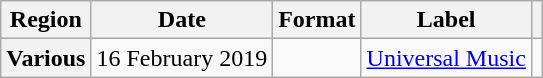<table class="wikitable plainrowheaders">
<tr>
<th scope="col">Region</th>
<th scope="col">Date</th>
<th scope="col">Format</th>
<th scope="col">Label</th>
<th scope="col"></th>
</tr>
<tr>
<th scope="row">Various</th>
<td>16 February 2019</td>
<td></td>
<td><a href='#'>Universal Music</a></td>
<td style="text-align:center;"></td>
</tr>
</table>
